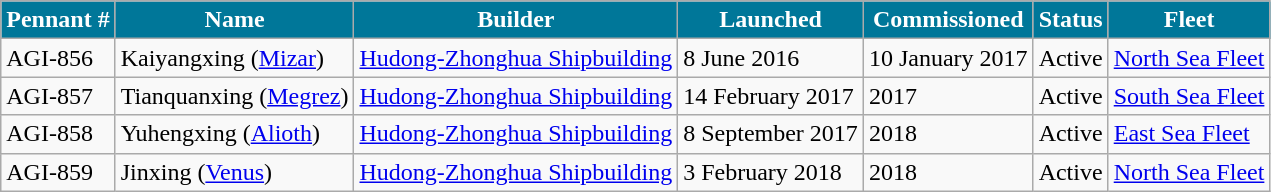<table class="wikitable">
<tr>
<th style="background:#079;color:#fff;">Pennant #</th>
<th style="background:#079;color:#fff;">Name</th>
<th style="background:#079;color:#fff;">Builder</th>
<th style="background:#079;color:#fff;">Launched</th>
<th style="background:#079;color:#fff;">Commissioned</th>
<th style="background:#079;color:#fff;">Status</th>
<th style="background:#079;color:#fff;">Fleet</th>
</tr>
<tr>
<td>AGI-856</td>
<td>Kaiyangxing (<a href='#'>Mizar</a>)</td>
<td><a href='#'>Hudong-Zhonghua Shipbuilding</a></td>
<td>8 June 2016</td>
<td>10 January 2017</td>
<td>Active</td>
<td><a href='#'>North Sea Fleet</a></td>
</tr>
<tr>
<td>AGI-857</td>
<td>Tianquanxing (<a href='#'>Megrez</a>)</td>
<td><a href='#'>Hudong-Zhonghua Shipbuilding</a></td>
<td>14 February 2017</td>
<td>2017</td>
<td>Active</td>
<td><a href='#'>South Sea Fleet</a></td>
</tr>
<tr>
<td>AGI-858</td>
<td>Yuhengxing (<a href='#'>Alioth</a>)</td>
<td><a href='#'>Hudong-Zhonghua Shipbuilding</a></td>
<td>8 September 2017</td>
<td>2018</td>
<td>Active</td>
<td><a href='#'>East Sea Fleet</a></td>
</tr>
<tr>
<td>AGI-859</td>
<td>Jinxing (<a href='#'>Venus</a>)</td>
<td><a href='#'>Hudong-Zhonghua Shipbuilding</a></td>
<td>3 February 2018</td>
<td>2018</td>
<td>Active</td>
<td><a href='#'>North Sea Fleet</a></td>
</tr>
</table>
